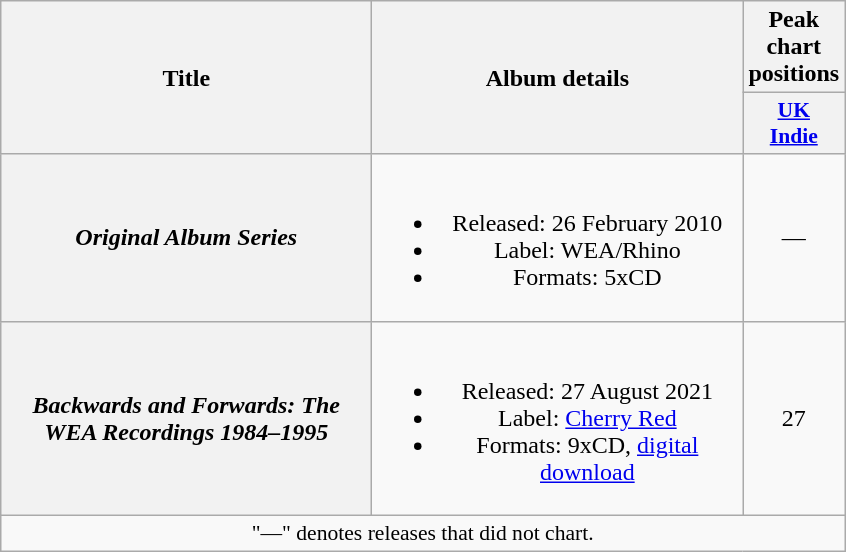<table class="wikitable plainrowheaders" style="text-align:center;">
<tr>
<th rowspan="2" scope="col" style="width:15em;">Title</th>
<th rowspan="2" scope="col" style="width:15em;">Album details</th>
<th>Peak chart<br>positions</th>
</tr>
<tr>
<th scope="col" style="width:2em;font-size:90%;"><a href='#'>UK<br>Indie</a><br></th>
</tr>
<tr>
<th scope="row"><em>Original Album Series</em></th>
<td><br><ul><li>Released: 26 February 2010</li><li>Label: WEA/Rhino</li><li>Formats: 5xCD</li></ul></td>
<td>—</td>
</tr>
<tr>
<th scope="row"><em>Backwards and Forwards: The WEA Recordings 1984–1995</em></th>
<td><br><ul><li>Released: 27 August 2021</li><li>Label: <a href='#'>Cherry Red</a></li><li>Formats: 9xCD, <a href='#'>digital download</a></li></ul></td>
<td>27</td>
</tr>
<tr>
<td colspan="3" style="font-size:90%">"—" denotes releases that did not chart.</td>
</tr>
</table>
